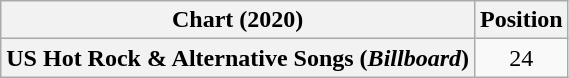<table class="wikitable plainrowheaders" style="text-align:center">
<tr>
<th scope="col">Chart (2020)</th>
<th scope="col">Position</th>
</tr>
<tr>
<th scope="row">US Hot Rock & Alternative Songs (<em>Billboard</em>)</th>
<td>24</td>
</tr>
</table>
